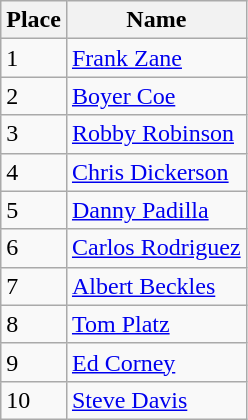<table class="wikitable">
<tr>
<th>Place</th>
<th>Name</th>
</tr>
<tr>
<td>1</td>
<td> <a href='#'>Frank Zane</a></td>
</tr>
<tr>
<td>2</td>
<td> <a href='#'>Boyer Coe</a></td>
</tr>
<tr>
<td>3</td>
<td> <a href='#'>Robby Robinson</a></td>
</tr>
<tr>
<td>4</td>
<td> <a href='#'>Chris Dickerson</a></td>
</tr>
<tr>
<td>5</td>
<td> <a href='#'>Danny Padilla</a></td>
</tr>
<tr>
<td>6</td>
<td> <a href='#'>Carlos Rodriguez</a></td>
</tr>
<tr>
<td>7</td>
<td> <a href='#'>Albert Beckles</a></td>
</tr>
<tr>
<td>8</td>
<td> <a href='#'>Tom Platz</a></td>
</tr>
<tr>
<td>9</td>
<td> <a href='#'>Ed Corney</a></td>
</tr>
<tr>
<td>10</td>
<td> <a href='#'>Steve Davis</a></td>
</tr>
</table>
